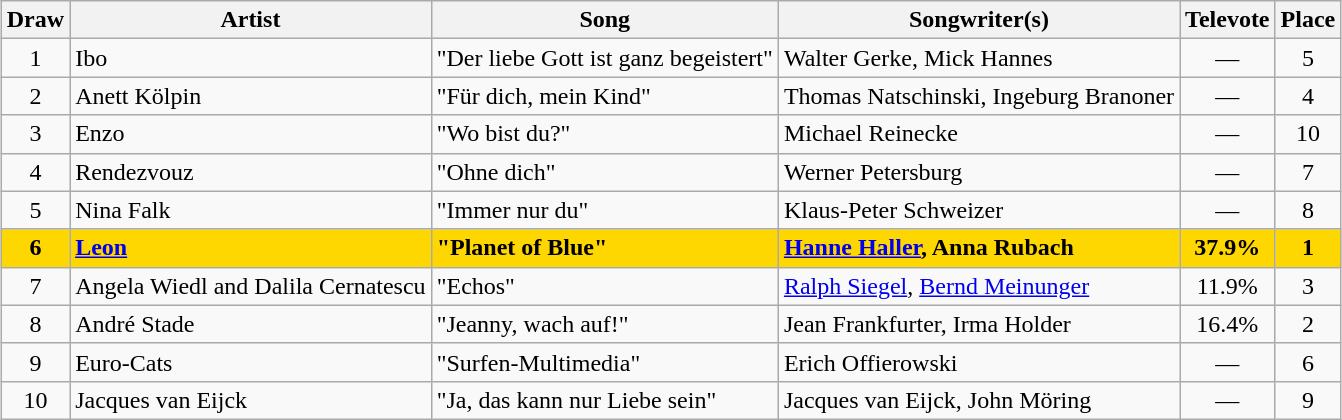<table class="sortable wikitable" style="margin: 1em auto 1em auto; text-align:center">
<tr>
<th>Draw</th>
<th>Artist</th>
<th>Song</th>
<th>Songwriter(s)</th>
<th>Televote</th>
<th>Place</th>
</tr>
<tr>
<td>1</td>
<td align="left">Ibo</td>
<td align="left">"Der liebe Gott ist ganz begeistert"</td>
<td align="left">Walter Gerke, Mick Hannes</td>
<td>—</td>
<td>5</td>
</tr>
<tr>
<td>2</td>
<td align="left">Anett Kölpin</td>
<td align="left">"Für dich, mein Kind"</td>
<td align="left">Thomas Natschinski, Ingeburg Branoner</td>
<td>—</td>
<td>4</td>
</tr>
<tr>
<td>3</td>
<td align="left">Enzo</td>
<td align="left">"Wo bist du?"</td>
<td align="left">Michael Reinecke</td>
<td>—</td>
<td>10</td>
</tr>
<tr>
<td>4</td>
<td align="left">Rendezvouz</td>
<td align="left">"Ohne dich"</td>
<td align="left">Werner Petersburg</td>
<td>—</td>
<td>7</td>
</tr>
<tr>
<td>5</td>
<td align="left">Nina Falk</td>
<td align="left">"Immer nur du"</td>
<td align="left">Klaus-Peter Schweizer</td>
<td>—</td>
<td>8</td>
</tr>
<tr style="font-weight:bold; background:gold;">
<td>6</td>
<td align="left"><a href='#'>Leon</a></td>
<td align="left">"Planet of Blue"</td>
<td align="left"><a href='#'>Hanne Haller</a>, Anna Rubach</td>
<td>37.9%</td>
<td>1</td>
</tr>
<tr>
<td>7</td>
<td align="left">Angela Wiedl and Dalila Cernatescu</td>
<td align="left">"Echos"</td>
<td align="left"><a href='#'>Ralph Siegel</a>, <a href='#'>Bernd Meinunger</a></td>
<td>11.9%</td>
<td>3</td>
</tr>
<tr>
<td>8</td>
<td align="left">André Stade</td>
<td align="left">"Jeanny, wach auf!"</td>
<td align="left">Jean Frankfurter, Irma Holder</td>
<td>16.4%</td>
<td>2</td>
</tr>
<tr>
<td>9</td>
<td align="left">Euro-Cats</td>
<td align="left">"Surfen-Multimedia"</td>
<td align="left">Erich Offierowski</td>
<td>—</td>
<td>6</td>
</tr>
<tr>
<td>10</td>
<td align="left">Jacques van Eijck</td>
<td align="left">"Ja, das kann nur Liebe sein"</td>
<td align="left">Jacques van Eijck, John Möring</td>
<td>—</td>
<td>9</td>
</tr>
</table>
